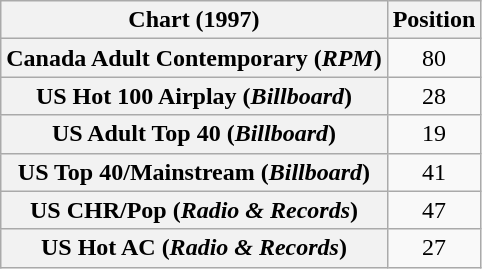<table class="wikitable sortable plainrowheaders" style="text-align:center">
<tr>
<th>Chart (1997)</th>
<th>Position</th>
</tr>
<tr>
<th scope="row">Canada Adult Contemporary (<em>RPM</em>)</th>
<td>80</td>
</tr>
<tr>
<th scope="row">US Hot 100 Airplay (<em>Billboard</em>)</th>
<td>28</td>
</tr>
<tr>
<th scope="row">US Adult Top 40 (<em>Billboard</em>)</th>
<td>19</td>
</tr>
<tr>
<th scope="row">US Top 40/Mainstream (<em>Billboard</em>)</th>
<td>41</td>
</tr>
<tr>
<th scope="row">US CHR/Pop (<em>Radio & Records</em>)</th>
<td>47</td>
</tr>
<tr>
<th scope="row">US Hot AC (<em>Radio & Records</em>)</th>
<td>27</td>
</tr>
</table>
